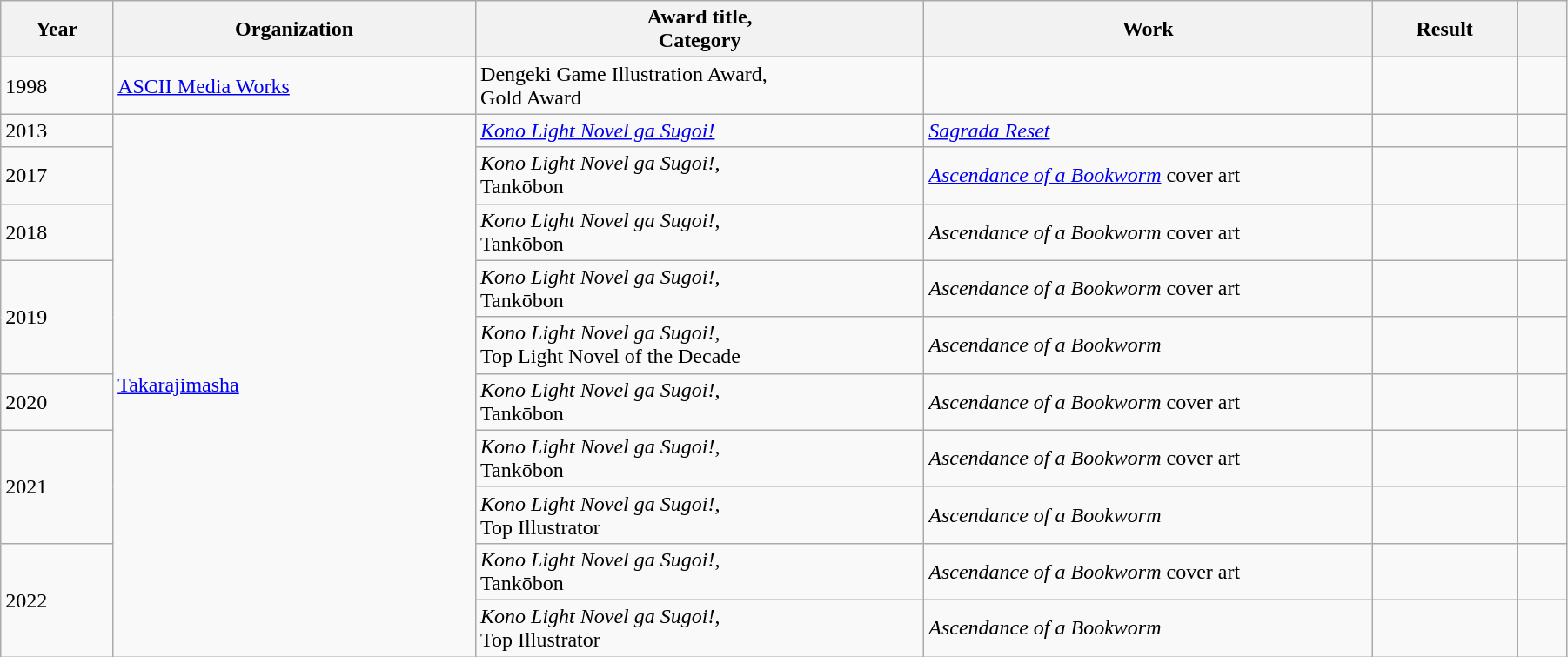<table class="wikitable" style="width:95%;" cellpadding="5">
<tr>
<th scope="col" style="width:30px;">Year</th>
<th scope="col" style="width:120px;">Organization</th>
<th scope="col" style="width:150px;">Award title,<br>Category</th>
<th scope="col" style="width:150px;">Work</th>
<th scope="col" style="width:10px;">Result</th>
<th scope="col" style="width:10px;"><br></th>
</tr>
<tr>
<td>1998</td>
<td><a href='#'>ASCII Media Works</a></td>
<td>Dengeki Game Illustration Award,<br>Gold Award</td>
<td></td>
<td></td>
<td></td>
</tr>
<tr>
<td>2013</td>
<td rowspan="10"><a href='#'>Takarajimasha</a></td>
<td><em><a href='#'>Kono Light Novel ga Sugoi!</a></em></td>
<td><em><a href='#'>Sagrada Reset</a></em></td>
<td></td>
<td></td>
</tr>
<tr>
<td>2017</td>
<td><em>Kono Light Novel ga Sugoi!</em>,<br>Tankōbon</td>
<td><em><a href='#'>Ascendance of a Bookworm</a></em> cover art</td>
<td></td>
<td></td>
</tr>
<tr>
<td>2018</td>
<td><em>Kono Light Novel ga Sugoi!</em>,<br>Tankōbon</td>
<td><em>Ascendance of a Bookworm</em> cover art</td>
<td></td>
<td></td>
</tr>
<tr>
<td rowspan="2">2019</td>
<td><em>Kono Light Novel ga Sugoi!</em>,<br>Tankōbon</td>
<td><em>Ascendance of a Bookworm</em> cover art</td>
<td></td>
<td></td>
</tr>
<tr>
<td><em>Kono Light Novel ga Sugoi!</em>,<br>Top Light Novel of the Decade</td>
<td><em>Ascendance of a Bookworm</em></td>
<td></td>
<td></td>
</tr>
<tr>
<td>2020</td>
<td><em>Kono Light Novel ga Sugoi!</em>,<br>Tankōbon</td>
<td><em>Ascendance of a Bookworm</em> cover art</td>
<td></td>
<td></td>
</tr>
<tr>
<td rowspan="2">2021</td>
<td><em>Kono Light Novel ga Sugoi!</em>,<br>Tankōbon</td>
<td><em>Ascendance of a Bookworm</em> cover art</td>
<td></td>
<td></td>
</tr>
<tr>
<td><em>Kono Light Novel ga Sugoi!</em>,<br>Top Illustrator</td>
<td><em>Ascendance of a Bookworm</em></td>
<td></td>
<td></td>
</tr>
<tr>
<td rowspan="2">2022</td>
<td><em>Kono Light Novel ga Sugoi!</em>,<br>Tankōbon</td>
<td><em>Ascendance of a Bookworm</em> cover art</td>
<td></td>
<td></td>
</tr>
<tr>
<td><em>Kono Light Novel ga Sugoi!</em>,<br>Top Illustrator</td>
<td><em>Ascendance of a Bookworm</em></td>
<td></td>
<td></td>
</tr>
</table>
